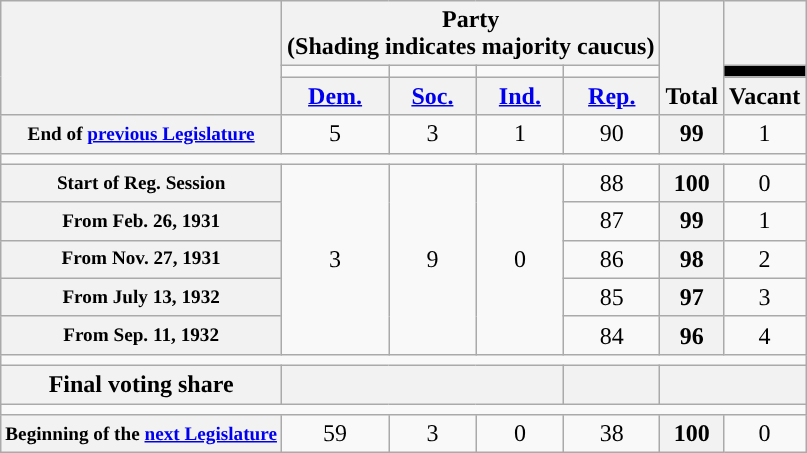<table class=wikitable style="text-align:center">
<tr style="vertical-align:bottom;">
<th rowspan=3></th>
<th colspan=4>Party <div>(Shading indicates majority caucus)</div></th>
<th rowspan=3>Total</th>
<th></th>
</tr>
<tr style="height:5px">
<td style="background-color:"></td>
<td style="background-color:"></td>
<td style="background-color:"></td>
<td style="background-color:"></td>
<td style="background:black;"></td>
</tr>
<tr>
<th><a href='#'>Dem.</a></th>
<th><a href='#'>Soc.</a></th>
<th><a href='#'>Ind.</a></th>
<th><a href='#'>Rep.</a></th>
<th>Vacant</th>
</tr>
<tr>
<th style="font-size:80%;">End of <a href='#'>previous Legislature</a></th>
<td>5</td>
<td>3</td>
<td>1</td>
<td>90</td>
<th>99</th>
<td>1</td>
</tr>
<tr>
<td colspan=7></td>
</tr>
<tr>
<th style="font-size:80%;">Start of Reg. Session</th>
<td rowspan="5">3</td>
<td rowspan="5">9</td>
<td rowspan="5">0</td>
<td>88</td>
<th>100</th>
<td>0</td>
</tr>
<tr>
<th style="font-size:80%;">From Feb. 26, 1931</th>
<td>87</td>
<th>99</th>
<td>1</td>
</tr>
<tr>
<th style="font-size:80%;">From Nov. 27, 1931</th>
<td>86</td>
<th>98</th>
<td>2</td>
</tr>
<tr>
<th style="font-size:80%;">From July 13, 1932</th>
<td>85</td>
<th>97</th>
<td>3</td>
</tr>
<tr>
<th style="font-size:80%;">From Sep. 11, 1932</th>
<td>84</td>
<th>96</th>
<td>4</td>
</tr>
<tr>
<td colspan=7></td>
</tr>
<tr>
<th>Final voting share</th>
<th colspan=3></th>
<th></th>
<th colspan=2></th>
</tr>
<tr>
<td colspan=7></td>
</tr>
<tr>
<th style="font-size:80%;">Beginning of the <a href='#'>next Legislature</a></th>
<td>59</td>
<td>3</td>
<td>0</td>
<td>38</td>
<th>100</th>
<td>0</td>
</tr>
</table>
